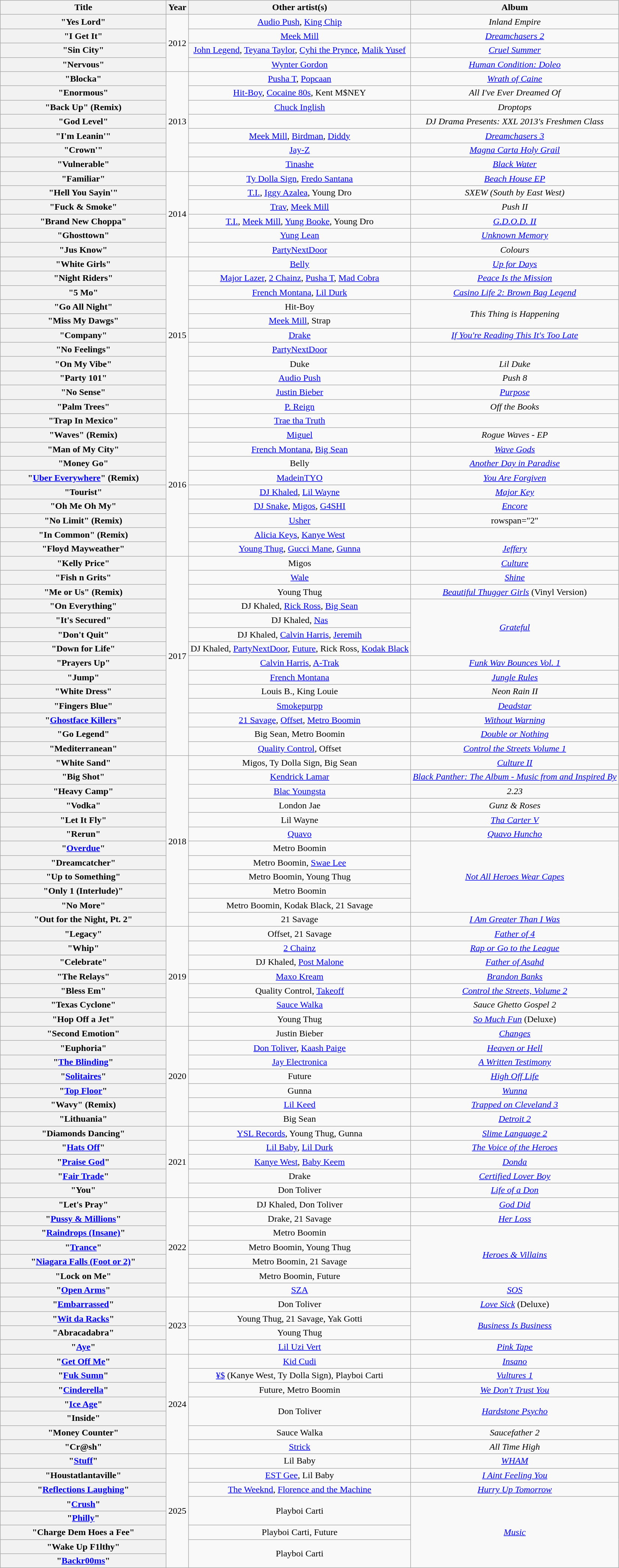<table class="wikitable plainrowheaders" style="text-align:center;">
<tr>
<th scope="col" style="width:18em;">Title</th>
<th scope="col">Year</th>
<th scope="col">Other artist(s)</th>
<th scope="col">Album</th>
</tr>
<tr>
<th scope="row">"Yes Lord"</th>
<td rowspan="4">2012</td>
<td><a href='#'>Audio Push</a>, <a href='#'>King Chip</a></td>
<td><em>Inland Empire</em></td>
</tr>
<tr>
<th scope="row">"I Get It"</th>
<td><a href='#'>Meek Mill</a></td>
<td><em><a href='#'>Dreamchasers 2</a></em></td>
</tr>
<tr>
<th scope="row">"Sin City"</th>
<td><a href='#'>John Legend</a>, <a href='#'>Teyana Taylor</a>, <a href='#'>Cyhi the Prynce</a>, <a href='#'>Malik Yusef</a></td>
<td><em><a href='#'>Cruel Summer</a></em></td>
</tr>
<tr>
<th scope="row">"Nervous"</th>
<td><a href='#'>Wynter Gordon</a></td>
<td><em><a href='#'>Human Condition: Doleo</a></em></td>
</tr>
<tr>
<th scope="row">"Blocka"</th>
<td rowspan="7">2013</td>
<td><a href='#'>Pusha T</a>, <a href='#'>Popcaan</a></td>
<td><em><a href='#'>Wrath of Caine</a></em></td>
</tr>
<tr>
<th scope="row">"Enormous"</th>
<td><a href='#'>Hit-Boy</a>, <a href='#'>Cocaine 80s</a>, Kent M$NEY</td>
<td><em>All I've Ever Dreamed Of</em></td>
</tr>
<tr>
<th scope="row">"Back Up" (Remix)</th>
<td><a href='#'>Chuck Inglish</a></td>
<td><em>Droptops</em></td>
</tr>
<tr>
<th scope="row">"God Level"</th>
<td></td>
<td><em>DJ Drama Presents: XXL 2013's Freshmen Class</em></td>
</tr>
<tr>
<th scope="row">"I'm Leanin'"</th>
<td><a href='#'>Meek Mill</a>, <a href='#'>Birdman</a>, <a href='#'>Diddy</a></td>
<td><em><a href='#'>Dreamchasers 3</a></em></td>
</tr>
<tr>
<th scope="row">"Crown'"</th>
<td><a href='#'>Jay-Z</a></td>
<td><em><a href='#'>Magna Carta Holy Grail</a></em></td>
</tr>
<tr>
<th scope="row">"Vulnerable"</th>
<td><a href='#'>Tinashe</a></td>
<td><em><a href='#'>Black Water</a></em></td>
</tr>
<tr>
<th scope="row">"Familiar"</th>
<td rowspan="6">2014</td>
<td><a href='#'>Ty Dolla Sign</a>, <a href='#'>Fredo Santana</a></td>
<td><em><a href='#'>Beach House EP</a></em></td>
</tr>
<tr>
<th scope="row">"Hell You Sayin'"</th>
<td><a href='#'>T.I.</a>, <a href='#'>Iggy Azalea</a>, Young Dro</td>
<td><em>SXEW (South by East West)</em></td>
</tr>
<tr>
<th scope="row">"Fuck & Smoke"</th>
<td><a href='#'>Trav</a>, <a href='#'>Meek Mill</a></td>
<td><em>Push II</em></td>
</tr>
<tr>
<th scope="row">"Brand New Choppa"</th>
<td><a href='#'>T.I.</a>, <a href='#'>Meek Mill</a>, <a href='#'>Yung Booke</a>, Young Dro</td>
<td><em><a href='#'>G.D.O.D. II</a></em></td>
</tr>
<tr>
<th scope="row">"Ghosttown"</th>
<td><a href='#'>Yung Lean</a></td>
<td><em><a href='#'>Unknown Memory</a></em></td>
</tr>
<tr>
<th scope="row">"Jus Know"</th>
<td><a href='#'>PartyNextDoor</a></td>
<td><em>Colours</em></td>
</tr>
<tr>
<th scope="row">"White Girls"</th>
<td rowspan="11">2015</td>
<td><a href='#'>Belly</a></td>
<td><em><a href='#'>Up for Days</a></em></td>
</tr>
<tr>
<th scope="row">"Night Riders"</th>
<td><a href='#'>Major Lazer</a>, <a href='#'>2 Chainz</a>, <a href='#'>Pusha T</a>, <a href='#'>Mad Cobra</a></td>
<td><em><a href='#'>Peace Is the Mission</a></em></td>
</tr>
<tr>
<th scope="row">"5 Mo"</th>
<td><a href='#'>French Montana</a>, <a href='#'>Lil Durk</a></td>
<td><em><a href='#'>Casino Life 2: Brown Bag Legend</a></em></td>
</tr>
<tr>
<th scope="row">"Go All Night"</th>
<td>Hit-Boy</td>
<td rowspan="2"><em>This Thing is Happening</em></td>
</tr>
<tr>
<th scope="row">"Miss My Dawgs"</th>
<td><a href='#'>Meek Mill</a>, Strap</td>
</tr>
<tr>
<th scope="row">"Company"</th>
<td><a href='#'>Drake</a></td>
<td><em><a href='#'>If You're Reading This It's Too Late</a></em></td>
</tr>
<tr>
<th scope="row">"No Feelings"</th>
<td><a href='#'>PartyNextDoor</a></td>
<td></td>
</tr>
<tr>
<th scope="row">"On My Vibe"</th>
<td>Duke</td>
<td><em>Lil Duke</em></td>
</tr>
<tr>
<th scope="row">"Party 101"</th>
<td><a href='#'>Audio Push</a></td>
<td><em>Push 8</em></td>
</tr>
<tr>
<th scope="row">"No Sense"</th>
<td><a href='#'>Justin Bieber</a></td>
<td><em><a href='#'>Purpose</a></em></td>
</tr>
<tr>
<th scope="row">"Palm Trees"</th>
<td><a href='#'>P. Reign</a></td>
<td><em>Off the Books</em></td>
</tr>
<tr>
<th scope="row">"Trap In Mexico"</th>
<td rowspan="10">2016</td>
<td><a href='#'>Trae tha Truth</a></td>
<td></td>
</tr>
<tr>
<th scope="row">"Waves" (Remix)</th>
<td><a href='#'>Miguel</a></td>
<td><em>Rogue Waves - EP</em></td>
</tr>
<tr>
<th scope="row">"Man of My City"</th>
<td><a href='#'>French Montana</a>, <a href='#'>Big Sean</a></td>
<td><em><a href='#'>Wave Gods</a></em></td>
</tr>
<tr>
<th scope="row">"Money Go"</th>
<td>Belly</td>
<td><em><a href='#'>Another Day in Paradise</a></em></td>
</tr>
<tr>
<th scope="row">"<a href='#'>Uber Everywhere</a>" (Remix)</th>
<td><a href='#'>MadeinTYO</a></td>
<td><em><a href='#'>You Are Forgiven</a></em></td>
</tr>
<tr>
<th scope="row">"Tourist"</th>
<td><a href='#'>DJ Khaled</a>, <a href='#'>Lil Wayne</a></td>
<td><em><a href='#'>Major Key</a></em></td>
</tr>
<tr>
<th scope="row">"Oh Me Oh My"</th>
<td><a href='#'>DJ Snake</a>, <a href='#'>Migos</a>, <a href='#'>G4SHI</a></td>
<td><em><a href='#'>Encore</a></em></td>
</tr>
<tr>
<th scope="row">"No Limit" (Remix)</th>
<td><a href='#'>Usher</a></td>
<td>rowspan="2" </td>
</tr>
<tr>
<th scope="row">"In Common" (Remix)</th>
<td><a href='#'>Alicia Keys</a>, <a href='#'>Kanye West</a></td>
</tr>
<tr>
<th scope="row">"Floyd Mayweather"</th>
<td><a href='#'>Young Thug</a>, <a href='#'>Gucci Mane</a>, <a href='#'>Gunna</a></td>
<td><em><a href='#'>Jeffery</a></em></td>
</tr>
<tr>
<th scope="row">"Kelly Price"</th>
<td rowspan="14">2017</td>
<td>Migos</td>
<td><em><a href='#'>Culture</a></em></td>
</tr>
<tr>
<th scope="row">"Fish n Grits"</th>
<td><a href='#'>Wale</a></td>
<td><em><a href='#'>Shine</a></em></td>
</tr>
<tr>
<th scope="row">"Me or Us" (Remix)</th>
<td>Young Thug</td>
<td><em><a href='#'>Beautiful Thugger Girls</a></em> (Vinyl Version)</td>
</tr>
<tr>
<th scope="row">"On Everything"</th>
<td>DJ Khaled, <a href='#'>Rick Ross</a>, <a href='#'>Big Sean</a></td>
<td rowspan="4"><em><a href='#'>Grateful</a></em></td>
</tr>
<tr>
<th scope="row">"It's Secured"</th>
<td>DJ Khaled, <a href='#'>Nas</a></td>
</tr>
<tr>
<th scope="row">"Don't Quit"</th>
<td>DJ Khaled, <a href='#'>Calvin Harris</a>, <a href='#'>Jeremih</a></td>
</tr>
<tr>
<th scope="row">"Down for Life"</th>
<td>DJ Khaled, <a href='#'>PartyNextDoor</a>, <a href='#'>Future</a>, Rick Ross, <a href='#'>Kodak Black</a></td>
</tr>
<tr>
<th scope="row">"Prayers Up"</th>
<td><a href='#'>Calvin Harris</a>, <a href='#'>A-Trak</a></td>
<td><em><a href='#'>Funk Wav Bounces Vol. 1</a></em></td>
</tr>
<tr>
<th scope="row">"Jump"</th>
<td><a href='#'>French Montana</a></td>
<td><em><a href='#'>Jungle Rules</a></em></td>
</tr>
<tr>
<th scope="row">"White Dress"</th>
<td>Louis B., King Louie</td>
<td><em>Neon Rain II</em></td>
</tr>
<tr>
<th scope="row">"Fingers Blue"</th>
<td><a href='#'>Smokepurpp</a></td>
<td><em><a href='#'>Deadstar</a></em></td>
</tr>
<tr>
<th scope="row">"<a href='#'>Ghostface Killers</a>"</th>
<td><a href='#'>21 Savage</a>, <a href='#'>Offset</a>, <a href='#'>Metro Boomin</a></td>
<td><em><a href='#'>Without Warning</a></em></td>
</tr>
<tr>
<th scope="row">"Go Legend"</th>
<td>Big Sean, Metro Boomin</td>
<td><em><a href='#'>Double or Nothing</a></em></td>
</tr>
<tr>
<th scope="row">"Mediterranean"</th>
<td><a href='#'>Quality Control</a>, Offset</td>
<td><em><a href='#'>Control the Streets Volume 1</a></em></td>
</tr>
<tr>
<th scope="row">"White Sand"</th>
<td rowspan="12">2018</td>
<td>Migos, Ty Dolla Sign, Big Sean</td>
<td><em><a href='#'>Culture II</a></em></td>
</tr>
<tr>
<th scope="row">"Big Shot"</th>
<td><a href='#'>Kendrick Lamar</a></td>
<td><em><a href='#'>Black Panther: The Album - Music from and Inspired By</a></em></td>
</tr>
<tr>
<th scope="row">"Heavy Camp"</th>
<td><a href='#'>Blac Youngsta</a></td>
<td><em>2.23</em></td>
</tr>
<tr>
<th scope="row">"Vodka"</th>
<td>London Jae</td>
<td><em>Gunz & Roses</em></td>
</tr>
<tr>
<th scope="row">"Let It Fly"</th>
<td>Lil Wayne</td>
<td><em><a href='#'>Tha Carter V</a></em></td>
</tr>
<tr>
<th scope="row">"Rerun"</th>
<td><a href='#'>Quavo</a></td>
<td><em><a href='#'>Quavo Huncho</a></em></td>
</tr>
<tr>
<th scope="row">"<a href='#'>Overdue</a>"</th>
<td>Metro Boomin</td>
<td rowspan="5"><em><a href='#'>Not All Heroes Wear Capes</a></em></td>
</tr>
<tr>
<th scope="row">"Dreamcatcher"</th>
<td>Metro Boomin, <a href='#'>Swae Lee</a></td>
</tr>
<tr>
<th scope="row">"Up to Something"</th>
<td>Metro Boomin, Young Thug</td>
</tr>
<tr>
<th scope="row">"Only 1 (Interlude)"</th>
<td>Metro Boomin</td>
</tr>
<tr>
<th scope="row">"No More"</th>
<td>Metro Boomin, Kodak Black, 21 Savage</td>
</tr>
<tr>
<th scope="row">"Out for the Night, Pt. 2"</th>
<td>21 Savage</td>
<td><em><a href='#'>I Am Greater Than I Was</a></em></td>
</tr>
<tr>
<th scope="row">"Legacy"</th>
<td rowspan="7">2019</td>
<td>Offset, 21 Savage</td>
<td><em><a href='#'>Father of 4</a></em></td>
</tr>
<tr>
<th scope="row">"Whip"</th>
<td><a href='#'>2 Chainz</a></td>
<td><em><a href='#'>Rap or Go to the League</a></em></td>
</tr>
<tr>
<th scope="row">"Celebrate"</th>
<td>DJ Khaled, <a href='#'>Post Malone</a></td>
<td><em><a href='#'>Father of Asahd</a></em></td>
</tr>
<tr>
<th scope="row">"The Relays"</th>
<td><a href='#'>Maxo Kream</a></td>
<td><em><a href='#'>Brandon Banks</a></em></td>
</tr>
<tr>
<th scope="row">"Bless Em"</th>
<td>Quality Control, <a href='#'>Takeoff</a></td>
<td><em><a href='#'>Control the Streets, Volume 2</a></em></td>
</tr>
<tr>
<th scope="row">"Texas Cyclone"</th>
<td><a href='#'>Sauce Walka</a></td>
<td><em>Sauce Ghetto Gospel 2</em></td>
</tr>
<tr>
<th scope="row">"Hop Off a Jet"</th>
<td>Young Thug</td>
<td><em><a href='#'>So Much Fun</a></em> (Deluxe)</td>
</tr>
<tr>
<th scope="row">"Second Emotion"</th>
<td rowspan="7">2020</td>
<td>Justin Bieber</td>
<td><em><a href='#'>Changes</a></em></td>
</tr>
<tr>
<th scope="row">"Euphoria"</th>
<td><a href='#'>Don Toliver</a>, <a href='#'>Kaash Paige</a></td>
<td><em><a href='#'>Heaven or Hell</a></em></td>
</tr>
<tr>
<th scope="row">"<a href='#'>The Blinding</a>"</th>
<td><a href='#'>Jay Electronica</a></td>
<td><em><a href='#'>A Written Testimony</a></em></td>
</tr>
<tr>
<th scope="row">"<a href='#'>Solitaires</a>"</th>
<td>Future</td>
<td><em><a href='#'>High Off Life</a></em></td>
</tr>
<tr>
<th scope="row">"<a href='#'>Top Floor</a>"</th>
<td>Gunna</td>
<td><em><a href='#'>Wunna</a></em></td>
</tr>
<tr>
<th scope="row">"Wavy" (Remix)</th>
<td><a href='#'>Lil Keed</a></td>
<td><em><a href='#'>Trapped on Cleveland 3</a></em></td>
</tr>
<tr>
<th scope="row">"Lithuania"</th>
<td>Big Sean</td>
<td><em><a href='#'>Detroit 2</a></em></td>
</tr>
<tr>
<th scope="row">"Diamonds Dancing"</th>
<td rowspan="5">2021</td>
<td><a href='#'>YSL Records</a>, Young Thug, Gunna</td>
<td><em><a href='#'>Slime Language 2</a></em></td>
</tr>
<tr>
<th scope="row">"<a href='#'>Hats Off</a>"</th>
<td><a href='#'>Lil Baby</a>, <a href='#'>Lil Durk</a></td>
<td><em><a href='#'>The Voice of the Heroes</a></em></td>
</tr>
<tr>
<th scope="row">"<a href='#'>Praise God</a>"</th>
<td><a href='#'>Kanye West</a>, <a href='#'>Baby Keem</a></td>
<td><em><a href='#'>Donda</a></em></td>
</tr>
<tr>
<th scope="row">"<a href='#'>Fair Trade</a>"</th>
<td>Drake</td>
<td><em><a href='#'>Certified Lover Boy</a></em></td>
</tr>
<tr>
<th scope="row">"You"</th>
<td>Don Toliver</td>
<td><em><a href='#'>Life of a Don</a></em></td>
</tr>
<tr>
<th scope="row">"Let's Pray"</th>
<td rowspan="7">2022</td>
<td>DJ Khaled, Don Toliver</td>
<td><em><a href='#'>God Did</a></em></td>
</tr>
<tr>
<th scope="row">"<a href='#'>Pussy & Millions</a>"</th>
<td>Drake, 21 Savage</td>
<td><em><a href='#'>Her Loss</a></em></td>
</tr>
<tr>
<th scope="row">"<a href='#'>Raindrops (Insane)</a>"</th>
<td>Metro Boomin</td>
<td rowspan="4"><em><a href='#'>Heroes & Villains</a></em></td>
</tr>
<tr>
<th scope="row">"<a href='#'>Trance</a>"</th>
<td>Metro Boomin, Young Thug</td>
</tr>
<tr>
<th scope="row">"<a href='#'>Niagara Falls (Foot or 2)</a>"</th>
<td>Metro Boomin, 21 Savage</td>
</tr>
<tr>
<th scope="row">"Lock on Me"</th>
<td>Metro Boomin, Future</td>
</tr>
<tr>
<th scope="row">"<a href='#'>Open Arms</a>"</th>
<td><a href='#'>SZA</a></td>
<td><em><a href='#'>SOS</a></em></td>
</tr>
<tr>
<th scope="row">"<a href='#'>Embarrassed</a>"</th>
<td rowspan="4">2023</td>
<td>Don Toliver</td>
<td><em><a href='#'>Love Sick</a></em> (Deluxe)</td>
</tr>
<tr>
<th scope="row">"<a href='#'>Wit da Racks</a>"</th>
<td>Young Thug, 21 Savage, Yak Gotti</td>
<td rowspan="2"><em><a href='#'>Business Is Business</a></em></td>
</tr>
<tr>
<th scope="row">"Abracadabra"</th>
<td>Young Thug</td>
</tr>
<tr>
<th scope="row">"<a href='#'>Aye</a>"</th>
<td><a href='#'>Lil Uzi Vert</a></td>
<td><em><a href='#'>Pink Tape</a></em></td>
</tr>
<tr>
<th scope="row">"<a href='#'>Get Off Me</a>"</th>
<td rowspan="7">2024</td>
<td><a href='#'>Kid Cudi</a></td>
<td><em><a href='#'>Insano</a></em></td>
</tr>
<tr>
<th scope="row">"<a href='#'>Fuk Sumn</a>"</th>
<td><a href='#'>¥$</a> (Kanye West, Ty Dolla Sign), Playboi Carti</td>
<td><em><a href='#'>Vultures 1</a></em></td>
</tr>
<tr>
<th scope="row">"<a href='#'>Cinderella</a>"</th>
<td>Future, Metro Boomin</td>
<td><em><a href='#'>We Don't Trust You</a></em></td>
</tr>
<tr>
<th scope="row">"<a href='#'>Ice Age</a>"</th>
<td rowspan="2">Don Toliver</td>
<td rowspan="2"><em><a href='#'>Hardstone Psycho</a></em></td>
</tr>
<tr>
<th scope="row">"Inside"</th>
</tr>
<tr>
<th scope="row">"Money Counter"</th>
<td>Sauce Walka</td>
<td><em>Saucefather 2</em></td>
</tr>
<tr>
<th scope="row">"Cr@sh"</th>
<td><a href='#'>Strick</a></td>
<td><em>All Time High</em></td>
</tr>
<tr>
<th scope="row">"<a href='#'>Stuff</a>"</th>
<td rowspan="8">2025</td>
<td>Lil Baby</td>
<td><em><a href='#'>WHAM</a></em></td>
</tr>
<tr>
<th scope="row">"Houstatlantaville"</th>
<td><a href='#'>EST Gee</a>, Lil Baby</td>
<td><em><a href='#'>I Aint Feeling You</a></em></td>
</tr>
<tr>
<th scope="row">"<a href='#'>Reflections Laughing</a>"</th>
<td><a href='#'>The Weeknd</a>, <a href='#'>Florence and the Machine</a></td>
<td><em><a href='#'>Hurry Up Tomorrow</a></em></td>
</tr>
<tr>
<th scope="row">"<a href='#'>Crush</a>"</th>
<td rowspan="2">Playboi Carti</td>
<td rowspan="5"><em><a href='#'>Music</a></em></td>
</tr>
<tr>
<th scope="row">"<a href='#'>Philly</a>"</th>
</tr>
<tr>
<th scope="row">"Charge Dem Hoes a Fee"</th>
<td>Playboi Carti, Future</td>
</tr>
<tr>
<th scope="row">"Wake Up F1lthy"</th>
<td rowspan="2">Playboi Carti</td>
</tr>
<tr>
<th scope="row">"<a href='#'>Backr00ms</a>"</th>
</tr>
</table>
